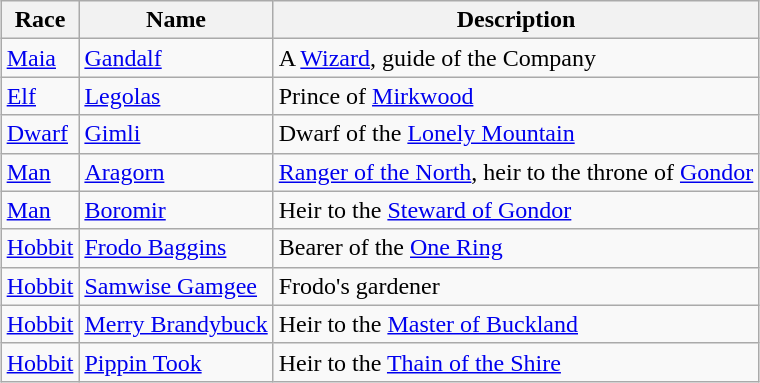<table class="wikitable sortable" style="margin: 1em auto;">
<tr>
<th>Race</th>
<th>Name</th>
<th>Description</th>
</tr>
<tr>
<td><a href='#'>Maia</a></td>
<td><a href='#'>Gandalf</a></td>
<td>A <a href='#'>Wizard</a>, guide of the Company</td>
</tr>
<tr>
<td><a href='#'>Elf</a></td>
<td><a href='#'>Legolas</a></td>
<td>Prince of <a href='#'>Mirkwood</a></td>
</tr>
<tr>
<td><a href='#'>Dwarf</a></td>
<td><a href='#'>Gimli</a></td>
<td>Dwarf of the <a href='#'>Lonely Mountain</a></td>
</tr>
<tr>
<td><a href='#'>Man</a></td>
<td><a href='#'>Aragorn</a></td>
<td><a href='#'>Ranger of the North</a>, heir to the throne of <a href='#'>Gondor</a></td>
</tr>
<tr>
<td><a href='#'>Man</a></td>
<td><a href='#'>Boromir</a></td>
<td>Heir to the <a href='#'>Steward of Gondor</a></td>
</tr>
<tr>
<td><a href='#'>Hobbit</a></td>
<td><a href='#'>Frodo Baggins</a></td>
<td>Bearer of the <a href='#'>One Ring</a></td>
</tr>
<tr>
<td><a href='#'>Hobbit</a></td>
<td><a href='#'>Samwise Gamgee</a></td>
<td>Frodo's gardener</td>
</tr>
<tr>
<td><a href='#'>Hobbit</a></td>
<td><a href='#'>Merry Brandybuck</a></td>
<td>Heir to the <a href='#'>Master of Buckland</a></td>
</tr>
<tr>
<td><a href='#'>Hobbit</a></td>
<td><a href='#'>Pippin Took</a></td>
<td>Heir to the <a href='#'>Thain of the Shire</a></td>
</tr>
</table>
